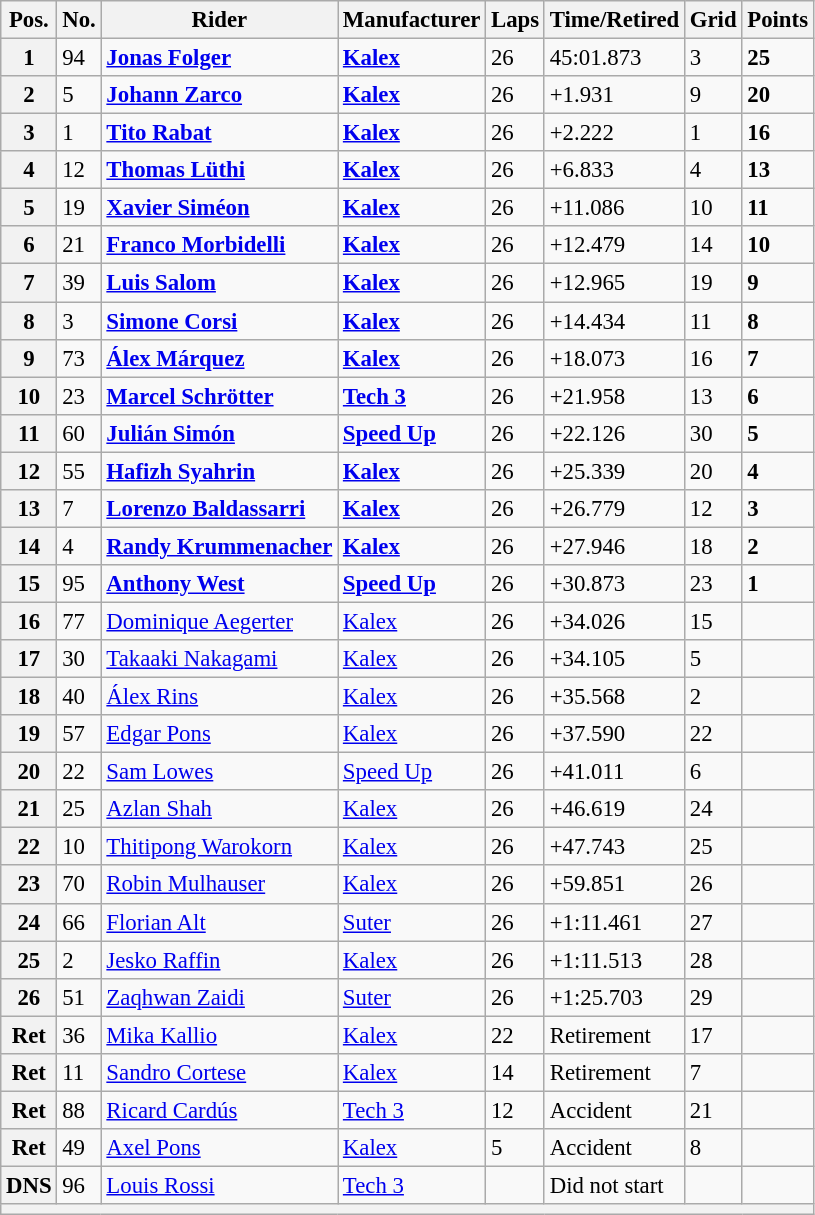<table class="wikitable" style="font-size: 95%;">
<tr>
<th>Pos.</th>
<th>No.</th>
<th>Rider</th>
<th>Manufacturer</th>
<th>Laps</th>
<th>Time/Retired</th>
<th>Grid</th>
<th>Points</th>
</tr>
<tr>
<th>1</th>
<td>94</td>
<td> <strong><a href='#'>Jonas Folger</a></strong></td>
<td><strong><a href='#'>Kalex</a></strong></td>
<td>26</td>
<td>45:01.873</td>
<td>3</td>
<td><strong>25</strong></td>
</tr>
<tr>
<th>2</th>
<td>5</td>
<td> <strong><a href='#'>Johann Zarco</a></strong></td>
<td><strong><a href='#'>Kalex</a></strong></td>
<td>26</td>
<td>+1.931</td>
<td>9</td>
<td><strong>20</strong></td>
</tr>
<tr>
<th>3</th>
<td>1</td>
<td> <strong><a href='#'>Tito Rabat</a></strong></td>
<td><strong><a href='#'>Kalex</a></strong></td>
<td>26</td>
<td>+2.222</td>
<td>1</td>
<td><strong>16</strong></td>
</tr>
<tr>
<th>4</th>
<td>12</td>
<td> <strong><a href='#'>Thomas Lüthi</a></strong></td>
<td><strong><a href='#'>Kalex</a></strong></td>
<td>26</td>
<td>+6.833</td>
<td>4</td>
<td><strong>13</strong></td>
</tr>
<tr>
<th>5</th>
<td>19</td>
<td> <strong><a href='#'>Xavier Siméon</a></strong></td>
<td><strong><a href='#'>Kalex</a></strong></td>
<td>26</td>
<td>+11.086</td>
<td>10</td>
<td><strong>11</strong></td>
</tr>
<tr>
<th>6</th>
<td>21</td>
<td> <strong><a href='#'>Franco Morbidelli</a></strong></td>
<td><strong><a href='#'>Kalex</a></strong></td>
<td>26</td>
<td>+12.479</td>
<td>14</td>
<td><strong>10</strong></td>
</tr>
<tr>
<th>7</th>
<td>39</td>
<td> <strong><a href='#'>Luis Salom</a></strong></td>
<td><strong><a href='#'>Kalex</a></strong></td>
<td>26</td>
<td>+12.965</td>
<td>19</td>
<td><strong>9</strong></td>
</tr>
<tr>
<th>8</th>
<td>3</td>
<td> <strong><a href='#'>Simone Corsi</a></strong></td>
<td><strong><a href='#'>Kalex</a></strong></td>
<td>26</td>
<td>+14.434</td>
<td>11</td>
<td><strong>8</strong></td>
</tr>
<tr>
<th>9</th>
<td>73</td>
<td> <strong><a href='#'>Álex Márquez</a></strong></td>
<td><strong><a href='#'>Kalex</a></strong></td>
<td>26</td>
<td>+18.073</td>
<td>16</td>
<td><strong>7</strong></td>
</tr>
<tr>
<th>10</th>
<td>23</td>
<td> <strong><a href='#'>Marcel Schrötter</a></strong></td>
<td><strong><a href='#'>Tech 3</a></strong></td>
<td>26</td>
<td>+21.958</td>
<td>13</td>
<td><strong>6</strong></td>
</tr>
<tr>
<th>11</th>
<td>60</td>
<td> <strong><a href='#'>Julián Simón</a></strong></td>
<td><strong><a href='#'>Speed Up</a></strong></td>
<td>26</td>
<td>+22.126</td>
<td>30</td>
<td><strong>5</strong></td>
</tr>
<tr>
<th>12</th>
<td>55</td>
<td> <strong><a href='#'>Hafizh Syahrin</a></strong></td>
<td><strong><a href='#'>Kalex</a></strong></td>
<td>26</td>
<td>+25.339</td>
<td>20</td>
<td><strong>4</strong></td>
</tr>
<tr>
<th>13</th>
<td>7</td>
<td> <strong><a href='#'>Lorenzo Baldassarri</a></strong></td>
<td><strong><a href='#'>Kalex</a></strong></td>
<td>26</td>
<td>+26.779</td>
<td>12</td>
<td><strong>3</strong></td>
</tr>
<tr>
<th>14</th>
<td>4</td>
<td> <strong><a href='#'>Randy Krummenacher</a></strong></td>
<td><strong><a href='#'>Kalex</a></strong></td>
<td>26</td>
<td>+27.946</td>
<td>18</td>
<td><strong>2</strong></td>
</tr>
<tr>
<th>15</th>
<td>95</td>
<td> <strong><a href='#'>Anthony West</a></strong></td>
<td><strong><a href='#'>Speed Up</a></strong></td>
<td>26</td>
<td>+30.873</td>
<td>23</td>
<td><strong>1</strong></td>
</tr>
<tr>
<th>16</th>
<td>77</td>
<td> <a href='#'>Dominique Aegerter</a></td>
<td><a href='#'>Kalex</a></td>
<td>26</td>
<td>+34.026</td>
<td>15</td>
<td></td>
</tr>
<tr>
<th>17</th>
<td>30</td>
<td> <a href='#'>Takaaki Nakagami</a></td>
<td><a href='#'>Kalex</a></td>
<td>26</td>
<td>+34.105</td>
<td>5</td>
<td></td>
</tr>
<tr>
<th>18</th>
<td>40</td>
<td> <a href='#'>Álex Rins</a></td>
<td><a href='#'>Kalex</a></td>
<td>26</td>
<td>+35.568</td>
<td>2</td>
<td></td>
</tr>
<tr>
<th>19</th>
<td>57</td>
<td> <a href='#'>Edgar Pons</a></td>
<td><a href='#'>Kalex</a></td>
<td>26</td>
<td>+37.590</td>
<td>22</td>
<td></td>
</tr>
<tr>
<th>20</th>
<td>22</td>
<td> <a href='#'>Sam Lowes</a></td>
<td><a href='#'>Speed Up</a></td>
<td>26</td>
<td>+41.011</td>
<td>6</td>
<td></td>
</tr>
<tr>
<th>21</th>
<td>25</td>
<td> <a href='#'>Azlan Shah</a></td>
<td><a href='#'>Kalex</a></td>
<td>26</td>
<td>+46.619</td>
<td>24</td>
<td></td>
</tr>
<tr>
<th>22</th>
<td>10</td>
<td> <a href='#'>Thitipong Warokorn</a></td>
<td><a href='#'>Kalex</a></td>
<td>26</td>
<td>+47.743</td>
<td>25</td>
<td></td>
</tr>
<tr>
<th>23</th>
<td>70</td>
<td> <a href='#'>Robin Mulhauser</a></td>
<td><a href='#'>Kalex</a></td>
<td>26</td>
<td>+59.851</td>
<td>26</td>
<td></td>
</tr>
<tr>
<th>24</th>
<td>66</td>
<td> <a href='#'>Florian Alt</a></td>
<td><a href='#'>Suter</a></td>
<td>26</td>
<td>+1:11.461</td>
<td>27</td>
<td></td>
</tr>
<tr>
<th>25</th>
<td>2</td>
<td> <a href='#'>Jesko Raffin</a></td>
<td><a href='#'>Kalex</a></td>
<td>26</td>
<td>+1:11.513</td>
<td>28</td>
<td></td>
</tr>
<tr>
<th>26</th>
<td>51</td>
<td> <a href='#'>Zaqhwan Zaidi</a></td>
<td><a href='#'>Suter</a></td>
<td>26</td>
<td>+1:25.703</td>
<td>29</td>
<td></td>
</tr>
<tr>
<th>Ret</th>
<td>36</td>
<td> <a href='#'>Mika Kallio</a></td>
<td><a href='#'>Kalex</a></td>
<td>22</td>
<td>Retirement</td>
<td>17</td>
<td></td>
</tr>
<tr>
<th>Ret</th>
<td>11</td>
<td> <a href='#'>Sandro Cortese</a></td>
<td><a href='#'>Kalex</a></td>
<td>14</td>
<td>Retirement</td>
<td>7</td>
<td></td>
</tr>
<tr>
<th>Ret</th>
<td>88</td>
<td> <a href='#'>Ricard Cardús</a></td>
<td><a href='#'>Tech 3</a></td>
<td>12</td>
<td>Accident</td>
<td>21</td>
<td></td>
</tr>
<tr>
<th>Ret</th>
<td>49</td>
<td> <a href='#'>Axel Pons</a></td>
<td><a href='#'>Kalex</a></td>
<td>5</td>
<td>Accident</td>
<td>8</td>
<td></td>
</tr>
<tr>
<th>DNS</th>
<td>96</td>
<td> <a href='#'>Louis Rossi</a></td>
<td><a href='#'>Tech 3</a></td>
<td></td>
<td>Did not start</td>
<td></td>
<td></td>
</tr>
<tr>
<th colspan=8></th>
</tr>
</table>
